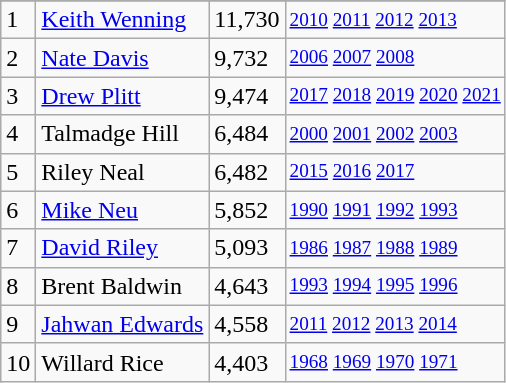<table class="wikitable">
<tr>
</tr>
<tr>
<td>1</td>
<td><a href='#'>Keith Wenning</a></td>
<td><abbr>11,730</abbr></td>
<td style="font-size:80%;"><a href='#'>2010</a> <a href='#'>2011</a> <a href='#'>2012</a> <a href='#'>2013</a></td>
</tr>
<tr>
<td>2</td>
<td><a href='#'>Nate Davis</a></td>
<td><abbr>9,732</abbr></td>
<td style="font-size:80%;"><a href='#'>2006</a> <a href='#'>2007</a> <a href='#'>2008</a></td>
</tr>
<tr>
<td>3</td>
<td><a href='#'>Drew Plitt</a></td>
<td><abbr>9,474</abbr></td>
<td style="font-size:80%;"><a href='#'>2017</a> <a href='#'>2018</a> <a href='#'>2019</a> <a href='#'>2020</a> <a href='#'>2021</a></td>
</tr>
<tr>
<td>4</td>
<td>Talmadge Hill</td>
<td><abbr>6,484</abbr></td>
<td style="font-size:80%;"><a href='#'>2000</a> <a href='#'>2001</a> <a href='#'>2002</a> <a href='#'>2003</a></td>
</tr>
<tr>
<td>5</td>
<td>Riley Neal</td>
<td><abbr>6,482</abbr></td>
<td style="font-size:80%;"><a href='#'>2015</a> <a href='#'>2016</a> <a href='#'>2017</a></td>
</tr>
<tr>
<td>6</td>
<td><a href='#'>Mike Neu</a></td>
<td><abbr>5,852</abbr></td>
<td style="font-size:80%;"><a href='#'>1990</a> <a href='#'>1991</a> <a href='#'>1992</a> <a href='#'>1993</a></td>
</tr>
<tr>
<td>7</td>
<td><a href='#'>David Riley</a></td>
<td><abbr>5,093</abbr></td>
<td style="font-size:80%;"><a href='#'>1986</a> <a href='#'>1987</a> <a href='#'>1988</a> <a href='#'>1989</a></td>
</tr>
<tr>
<td>8</td>
<td>Brent Baldwin</td>
<td><abbr>4,643</abbr></td>
<td style="font-size:80%;"><a href='#'>1993</a> <a href='#'>1994</a> <a href='#'>1995</a> <a href='#'>1996</a></td>
</tr>
<tr>
<td>9</td>
<td><a href='#'>Jahwan Edwards</a></td>
<td><abbr>4,558</abbr></td>
<td style="font-size:80%;"><a href='#'>2011</a> <a href='#'>2012</a> <a href='#'>2013</a> <a href='#'>2014</a></td>
</tr>
<tr>
<td>10</td>
<td>Willard Rice</td>
<td><abbr>4,403</abbr></td>
<td style="font-size:80%;"><a href='#'>1968</a> <a href='#'>1969</a> <a href='#'>1970</a> <a href='#'>1971</a></td>
</tr>
</table>
